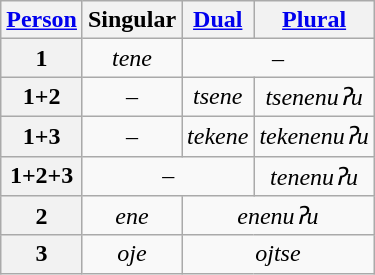<table class="wikitable" style="text-align:center">
<tr>
<th rowspan="1" colspan="1"><a href='#'>Person</a></th>
<th colspan="1">Singular</th>
<th colspan="1"><a href='#'>Dual</a></th>
<th colspan="1"><a href='#'>Plural</a></th>
</tr>
<tr>
<th>1</th>
<td><em>tene</em></td>
<td colspan="2">–</td>
</tr>
<tr>
<th>1+2</th>
<td>–</td>
<td><em>tsene</em></td>
<td><em>tsenenuʔu</em></td>
</tr>
<tr>
<th>1+3</th>
<td>–</td>
<td><em>tekene</em></td>
<td><em>tekenenuʔu</em></td>
</tr>
<tr>
<th>1+2+3</th>
<td colspan="2">–</td>
<td><em>tenenuʔu</em></td>
</tr>
<tr>
<th>2</th>
<td><em>ene</em></td>
<td colspan="2"><em>enenuʔu</em></td>
</tr>
<tr>
<th>3</th>
<td><em>oje</em></td>
<td colspan="2"><em>ojtse</em></td>
</tr>
</table>
